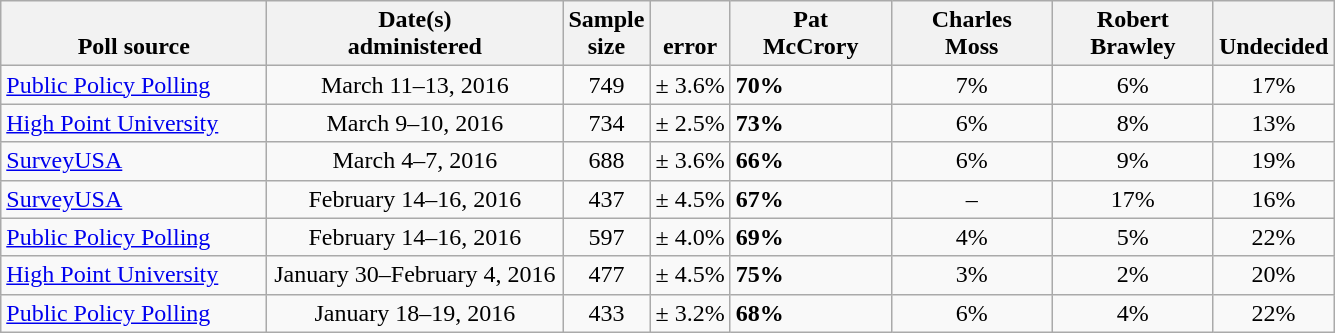<table class="wikitable">
<tr valign= bottom>
<th style="width:170px;">Poll source</th>
<th style="width:190px;">Date(s)<br>administered</th>
<th class=small>Sample<br>size</th>
<th class=small><br>error</th>
<th style="width:100px;">Pat<br>McCrory</th>
<th style="width:100px;">Charles<br>Moss</th>
<th style="width:100px;">Robert<br>Brawley</th>
<th>Undecided</th>
</tr>
<tr>
<td><a href='#'>Public Policy Polling</a></td>
<td align=center>March 11–13, 2016</td>
<td align=center>749</td>
<td align=center>± 3.6%</td>
<td><strong>70%</strong></td>
<td align=center>7%</td>
<td align=center>6%</td>
<td align=center>17%</td>
</tr>
<tr>
<td><a href='#'>High Point University</a></td>
<td align=center>March 9–10, 2016</td>
<td align=center>734</td>
<td align=center>± 2.5%</td>
<td><strong>73%</strong></td>
<td align=center>6%</td>
<td align=center>8%</td>
<td align=center>13%</td>
</tr>
<tr>
<td><a href='#'>SurveyUSA</a></td>
<td align=center>March 4–7, 2016</td>
<td align=center>688</td>
<td align=center>± 3.6%</td>
<td><strong>66%</strong></td>
<td align=center>6%</td>
<td align=center>9%</td>
<td align=center>19%</td>
</tr>
<tr>
<td><a href='#'>SurveyUSA</a></td>
<td align=center>February 14–16, 2016</td>
<td align=center>437</td>
<td align=center>± 4.5%</td>
<td><strong>67%</strong></td>
<td align=center>–</td>
<td align=center>17%</td>
<td align=center>16%</td>
</tr>
<tr>
<td><a href='#'>Public Policy Polling</a></td>
<td align=center>February 14–16, 2016</td>
<td align=center>597</td>
<td align=center>± 4.0%</td>
<td><strong>69%</strong></td>
<td align=center>4%</td>
<td align=center>5%</td>
<td align=center>22%</td>
</tr>
<tr>
<td><a href='#'>High Point University</a></td>
<td align=center>January 30–February 4, 2016</td>
<td align=center>477</td>
<td align=center>± 4.5%</td>
<td><strong>75%</strong></td>
<td align=center>3%</td>
<td align=center>2%</td>
<td align=center>20%</td>
</tr>
<tr>
<td><a href='#'>Public Policy Polling</a></td>
<td align=center>January 18–19, 2016</td>
<td align=center>433</td>
<td align=center>± 3.2%</td>
<td><strong>68%</strong></td>
<td align=center>6%</td>
<td align=center>4%</td>
<td align=center>22%</td>
</tr>
</table>
